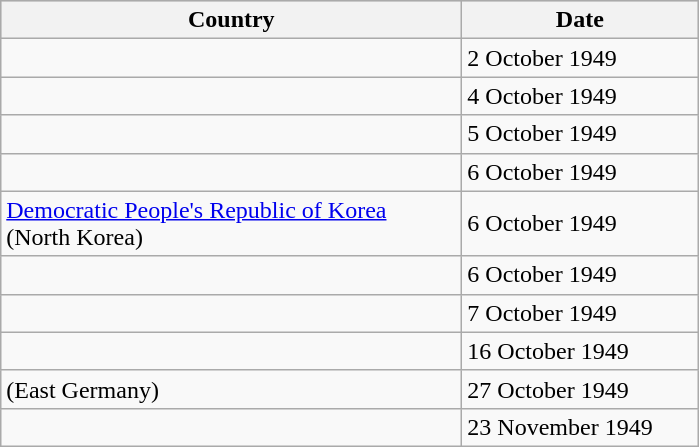<table class="wikitable" border=1 style="border-collapse: collapse;">
<tr bgcolor="#cccccc">
<th width=300>Country</th>
<th width=150>Date</th>
</tr>
<tr>
<td></td>
<td>2 October 1949</td>
</tr>
<tr>
<td></td>
<td>4 October 1949</td>
</tr>
<tr>
<td></td>
<td>5 October 1949</td>
</tr>
<tr>
<td></td>
<td>6 October 1949</td>
</tr>
<tr>
<td> <a href='#'>Democratic People's Republic of Korea</a> (North Korea)</td>
<td>6 October 1949</td>
</tr>
<tr>
<td></td>
<td>6 October 1949</td>
</tr>
<tr>
<td></td>
<td>7 October 1949</td>
</tr>
<tr>
<td></td>
<td>16 October 1949</td>
</tr>
<tr>
<td> (East Germany)</td>
<td>27 October 1949</td>
</tr>
<tr>
<td></td>
<td>23 November 1949</td>
</tr>
</table>
